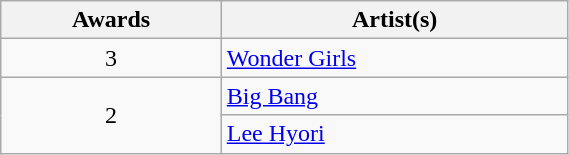<table class="wikitable"  style="width:30%;">
<tr>
<th scope="col">Awards</th>
<th scope="col">Artist(s)</th>
</tr>
<tr>
<td align=center>3</td>
<td><a href='#'>Wonder Girls</a></td>
</tr>
<tr>
<td align=center rowspan=2>2</td>
<td><a href='#'>Big Bang</a></td>
</tr>
<tr>
<td><a href='#'>Lee Hyori</a></td>
</tr>
</table>
